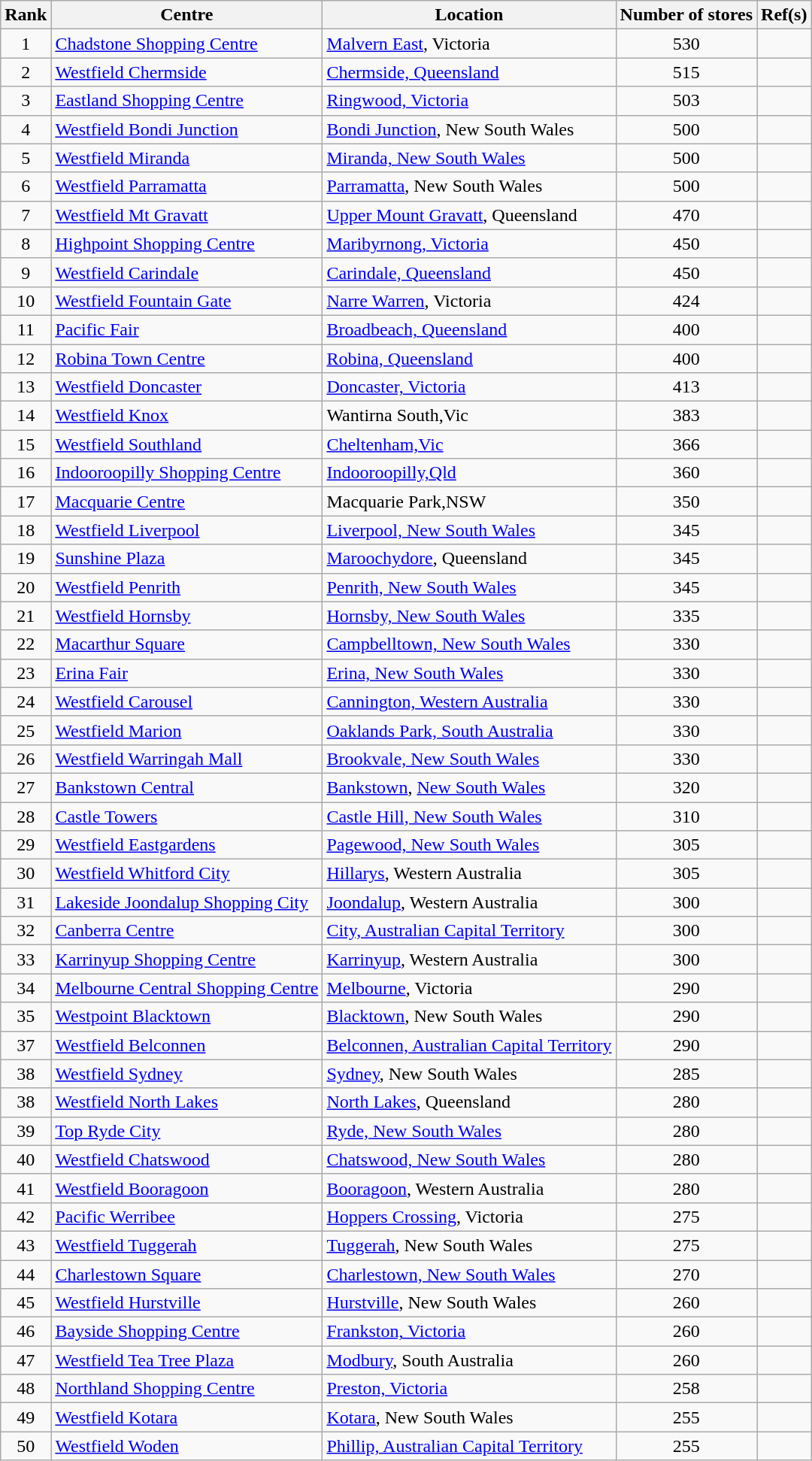<table class="wikitable sortable plainrowheaders" style="text-align:center">
<tr>
<th scope="col">Rank</th>
<th scope="col">Centre</th>
<th scope="col">Location</th>
<th scope="col">Number of stores</th>
<th scope="col">Ref(s)</th>
</tr>
<tr>
<td scope="row">1</td>
<td style="text-align:left"><a href='#'>Chadstone Shopping Centre</a></td>
<td style="text-align:left"><a href='#'>Malvern East</a>, Victoria</td>
<td>530</td>
<td></td>
</tr>
<tr>
<td scope="row">2</td>
<td style="text-align:left"><a href='#'>Westfield Chermside</a></td>
<td style="text-align:left"><a href='#'>Chermside, Queensland</a></td>
<td>515</td>
<td></td>
</tr>
<tr>
<td scope="row">3</td>
<td style="text-align:left"><a href='#'>Eastland Shopping Centre</a></td>
<td style="text-align:left"><a href='#'>Ringwood, Victoria</a></td>
<td>503</td>
<td></td>
</tr>
<tr>
<td scope="row">4</td>
<td style="text-align:left"><a href='#'>Westfield Bondi Junction</a></td>
<td style="text-align:left"><a href='#'>Bondi Junction</a>, New South Wales</td>
<td>500</td>
<td></td>
</tr>
<tr>
<td scope="row">5</td>
<td style="text-align:left"><a href='#'>Westfield Miranda</a></td>
<td style="text-align:left"><a href='#'>Miranda, New South Wales</a></td>
<td>500</td>
<td></td>
</tr>
<tr>
<td scope="row">6</td>
<td style="text-align:left"><a href='#'>Westfield Parramatta</a></td>
<td style="text-align:left"><a href='#'>Parramatta</a>, New South Wales</td>
<td>500</td>
<td></td>
</tr>
<tr>
<td scope="row">7</td>
<td style="text-align:left"><a href='#'>Westfield Mt Gravatt</a></td>
<td style="text-align:left"><a href='#'>Upper Mount Gravatt</a>, Queensland</td>
<td>470</td>
<td></td>
</tr>
<tr>
<td scope="row">8</td>
<td style="text-align:left"><a href='#'>Highpoint Shopping Centre</a></td>
<td style="text-align:left"><a href='#'>Maribyrnong, Victoria</a></td>
<td>450</td>
<td></td>
</tr>
<tr>
<td scope="row">9</td>
<td style="text-align:left"><a href='#'>Westfield Carindale</a></td>
<td style="text-align:left"><a href='#'>Carindale, Queensland</a></td>
<td>450</td>
<td></td>
</tr>
<tr>
<td scope="row">10</td>
<td style="text-align:left"><a href='#'>Westfield Fountain Gate</a></td>
<td style="text-align:left"><a href='#'>Narre Warren</a>, Victoria</td>
<td>424</td>
<td></td>
</tr>
<tr>
<td scope="row">11</td>
<td style="text-align:left"><a href='#'>Pacific Fair</a></td>
<td style="text-align:left"><a href='#'>Broadbeach, Queensland</a></td>
<td>400</td>
<td></td>
</tr>
<tr>
<td scope="row">12</td>
<td style="text-align:left"><a href='#'>Robina Town Centre</a></td>
<td style="text-align:left"><a href='#'>Robina, Queensland</a></td>
<td>400</td>
<td></td>
</tr>
<tr>
<td scope="row">13</td>
<td style="text-align:left"><a href='#'>Westfield Doncaster</a></td>
<td style="text-align:left"><a href='#'>Doncaster, Victoria</a></td>
<td>413</td>
<td></td>
</tr>
<tr>
<td scope="row">14</td>
<td style="text-align:left"><a href='#'>Westfield Knox</a></td>
<td style="text-align:left">Wantirna South,Vic</td>
<td>383</td>
<td></td>
</tr>
<tr>
<td scope="row">15</td>
<td style="text-align:left"><a href='#'>Westfield Southland</a></td>
<td style="text-align:left"><a href='#'>Cheltenham,Vic</a></td>
<td>366</td>
<td></td>
</tr>
<tr>
<td scope="row">16</td>
<td style="text-align:left"><a href='#'>Indooroopilly Shopping Centre</a></td>
<td style="text-align:left"><a href='#'>Indooroopilly,Qld</a></td>
<td>360</td>
<td></td>
</tr>
<tr>
<td scope="row">17</td>
<td style="text-align:left"><a href='#'>Macquarie Centre</a></td>
<td style="text-align:left">Macquarie Park,NSW</td>
<td>350</td>
<td></td>
</tr>
<tr>
<td scope="row">18</td>
<td style="text-align:left"><a href='#'>Westfield Liverpool</a></td>
<td style="text-align:left"><a href='#'>Liverpool, New South Wales</a></td>
<td>345</td>
<td></td>
</tr>
<tr>
<td scope="row">19</td>
<td style="text-align:left"><a href='#'>Sunshine Plaza</a></td>
<td style="text-align:left"><a href='#'>Maroochydore</a>, Queensland</td>
<td>345</td>
<td></td>
</tr>
<tr>
<td scope="row">20</td>
<td style="text-align:left"><a href='#'>Westfield Penrith</a></td>
<td style="text-align:left"><a href='#'>Penrith, New South Wales</a></td>
<td>345</td>
<td></td>
</tr>
<tr>
<td scope="row">21</td>
<td style="text-align:left"><a href='#'>Westfield Hornsby</a></td>
<td style="text-align:left"><a href='#'>Hornsby, New South Wales</a></td>
<td>335</td>
<td></td>
</tr>
<tr>
<td scope="row">22</td>
<td style="text-align:left"><a href='#'>Macarthur Square</a></td>
<td style="text-align:left"><a href='#'>Campbelltown, New South Wales</a></td>
<td>330</td>
<td></td>
</tr>
<tr>
<td scope="row">23</td>
<td style="text-align:left"><a href='#'>Erina Fair</a></td>
<td style="text-align:left"><a href='#'>Erina, New South Wales</a></td>
<td>330</td>
<td></td>
</tr>
<tr>
<td scope="row">24</td>
<td style="text-align:left"><a href='#'>Westfield Carousel</a></td>
<td style="text-align:left"><a href='#'>Cannington, Western Australia</a></td>
<td>330</td>
<td></td>
</tr>
<tr>
<td scope="row">25</td>
<td style="text-align:left"><a href='#'>Westfield Marion</a></td>
<td style="text-align:left"><a href='#'>Oaklands Park, South Australia</a></td>
<td>330</td>
<td></td>
</tr>
<tr>
<td scope="row">26</td>
<td style="text-align:left"><a href='#'>Westfield Warringah Mall</a></td>
<td style="text-align:left"><a href='#'>Brookvale, New South Wales</a></td>
<td>330</td>
<td></td>
</tr>
<tr>
<td scope="row">27</td>
<td style="text-align:left"><a href='#'>Bankstown Central</a></td>
<td style="text-align:left"><a href='#'>Bankstown</a>, <a href='#'>New South Wales</a></td>
<td>320</td>
<td></td>
</tr>
<tr>
<td scope="row">28</td>
<td style="text-align:left"><a href='#'>Castle Towers</a></td>
<td style="text-align:left"><a href='#'>Castle Hill, New South Wales</a></td>
<td>310</td>
<td></td>
</tr>
<tr>
<td scope="row">29</td>
<td style="text-align:left"><a href='#'>Westfield Eastgardens</a></td>
<td style="text-align:left"><a href='#'>Pagewood, New South Wales</a></td>
<td>305</td>
<td></td>
</tr>
<tr>
<td scope="row">30</td>
<td style="text-align:left"><a href='#'>Westfield Whitford City</a></td>
<td style="text-align:left"><a href='#'>Hillarys</a>, Western Australia</td>
<td>305</td>
<td></td>
</tr>
<tr>
<td scope="row">31</td>
<td style="text-align:left"><a href='#'>Lakeside Joondalup Shopping City</a></td>
<td style="text-align:left"><a href='#'>Joondalup</a>, Western Australia</td>
<td>300</td>
<td></td>
</tr>
<tr>
<td scope="row">32</td>
<td style="text-align:left"><a href='#'>Canberra Centre</a></td>
<td style="text-align:left"><a href='#'>City, Australian Capital Territory</a></td>
<td>300</td>
<td></td>
</tr>
<tr>
<td scope="row">33</td>
<td style="text-align:left"><a href='#'>Karrinyup Shopping Centre</a></td>
<td style="text-align:left"><a href='#'>Karrinyup</a>, Western Australia</td>
<td>300</td>
<td></td>
</tr>
<tr>
<td scope="row">34</td>
<td style="text-align:left"><a href='#'>Melbourne Central Shopping Centre</a></td>
<td style="text-align:left"><a href='#'>Melbourne</a>, Victoria</td>
<td>290</td>
<td></td>
</tr>
<tr>
<td scope="row">35</td>
<td style="text-align:left"><a href='#'>Westpoint Blacktown</a></td>
<td style="text-align:left"><a href='#'>Blacktown</a>, New South Wales</td>
<td>290</td>
<td></td>
</tr>
<tr>
<td scope="row">37</td>
<td style="text-align:left"><a href='#'>Westfield Belconnen</a></td>
<td style="text-align:left"><a href='#'>Belconnen, Australian Capital Territory</a></td>
<td>290</td>
<td></td>
</tr>
<tr>
<td scope="row">38</td>
<td style="text-align:left"><a href='#'>Westfield Sydney</a></td>
<td style="text-align:left"><a href='#'>Sydney</a>, New South Wales</td>
<td>285</td>
<td></td>
</tr>
<tr>
<td scope="row">38</td>
<td style="text-align:left"><a href='#'>Westfield North Lakes</a></td>
<td style="text-align:left"><a href='#'>North Lakes</a>, Queensland</td>
<td>280</td>
<td></td>
</tr>
<tr>
<td scope="row">39</td>
<td style="text-align:left"><a href='#'>Top Ryde City</a></td>
<td style="text-align:left"><a href='#'>Ryde, New South Wales</a></td>
<td>280</td>
<td></td>
</tr>
<tr>
<td scope="row">40</td>
<td style="text-align:left"><a href='#'>Westfield Chatswood</a></td>
<td style="text-align:left"><a href='#'>Chatswood, New South Wales</a></td>
<td>280</td>
<td></td>
</tr>
<tr>
<td scope="row">41</td>
<td style="text-align:left"><a href='#'>Westfield Booragoon</a></td>
<td style="text-align:left"><a href='#'>Booragoon</a>, Western Australia</td>
<td>280</td>
<td></td>
</tr>
<tr>
<td scope="row">42</td>
<td style="text-align:left"><a href='#'>Pacific Werribee</a></td>
<td style="text-align:left"><a href='#'>Hoppers Crossing</a>, Victoria</td>
<td>275</td>
<td></td>
</tr>
<tr>
<td scope="row">43</td>
<td style="text-align:left"><a href='#'>Westfield Tuggerah</a></td>
<td style="text-align:left"><a href='#'>Tuggerah</a>, New South Wales</td>
<td>275</td>
<td></td>
</tr>
<tr>
<td scope="row">44</td>
<td style="text-align:left"><a href='#'>Charlestown Square</a></td>
<td style="text-align:left"><a href='#'>Charlestown, New South Wales</a></td>
<td>270</td>
<td></td>
</tr>
<tr>
<td scope="row">45</td>
<td style="text-align:left"><a href='#'>Westfield Hurstville</a></td>
<td style="text-align:left"><a href='#'>Hurstville</a>, New South Wales</td>
<td>260</td>
<td></td>
</tr>
<tr>
<td scope="row">46</td>
<td style="text-align:left"><a href='#'>Bayside Shopping Centre</a></td>
<td style="text-align:left"><a href='#'>Frankston, Victoria</a></td>
<td>260</td>
<td></td>
</tr>
<tr>
<td scope="row">47</td>
<td style="text-align:left"><a href='#'>Westfield Tea Tree Plaza</a></td>
<td style="text-align:left"><a href='#'>Modbury</a>, South Australia</td>
<td>260</td>
<td></td>
</tr>
<tr>
<td scope="row">48</td>
<td style="text-align:left"><a href='#'>Northland Shopping Centre</a></td>
<td style="text-align:left"><a href='#'>Preston, Victoria</a></td>
<td>258</td>
<td></td>
</tr>
<tr>
<td scope="row">49</td>
<td style="text-align:left"><a href='#'>Westfield Kotara</a></td>
<td style="text-align:left"><a href='#'>Kotara</a>, New South Wales</td>
<td>255</td>
<td></td>
</tr>
<tr>
<td scope="row">50</td>
<td style="text-align:left"><a href='#'>Westfield Woden</a></td>
<td style="text-align:left"><a href='#'>Phillip, Australian Capital Territory</a></td>
<td>255</td>
<td></td>
</tr>
</table>
